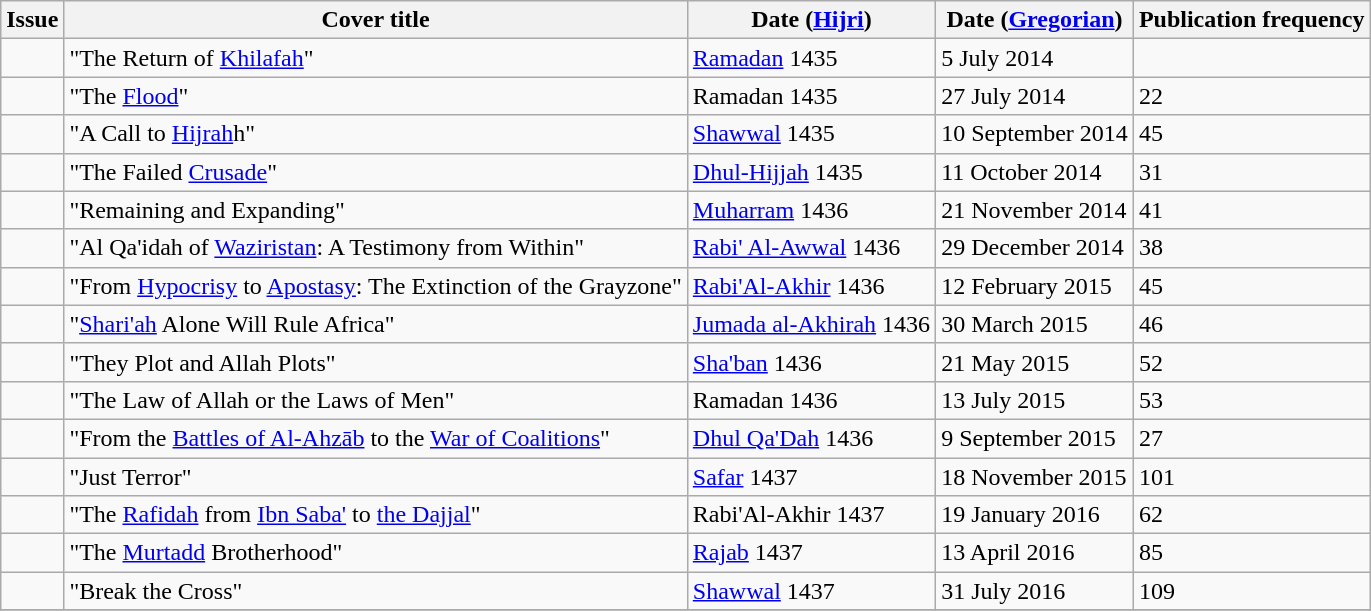<table class="wikitable sortable">
<tr>
<th>Issue</th>
<th><strong>Cover title</strong></th>
<th>Date (<a href='#'>Hijri</a>)</th>
<th>Date (<a href='#'>Gregorian</a>)</th>
<th>Publication frequency</th>
</tr>
<tr>
<td></td>
<td>"The Return of <a href='#'>Khilafah</a>"</td>
<td><a href='#'>Ramadan</a> 1435</td>
<td>5 July 2014</td>
<td></td>
</tr>
<tr>
<td></td>
<td>"The <a href='#'>Flood</a>"</td>
<td>Ramadan 1435</td>
<td>27 July 2014</td>
<td>22</td>
</tr>
<tr>
<td></td>
<td>"A Call to <a href='#'>Hijrah</a>h"</td>
<td><a href='#'>Shawwal</a> 1435</td>
<td>10 September 2014</td>
<td>45</td>
</tr>
<tr>
<td></td>
<td>"The Failed <a href='#'>Crusade</a>"</td>
<td><a href='#'>Dhul-Hijjah</a> 1435</td>
<td>11 October 2014</td>
<td>31</td>
</tr>
<tr>
<td></td>
<td>"Remaining and Expanding"</td>
<td><a href='#'>Muharram</a> 1436</td>
<td>21 November 2014</td>
<td>41</td>
</tr>
<tr>
<td></td>
<td>"Al Qa'idah of <a href='#'>Waziristan</a>: A Testimony from Within"</td>
<td><a href='#'>Rabi' Al-Awwal</a> 1436</td>
<td>29 December 2014</td>
<td>38</td>
</tr>
<tr>
<td></td>
<td>"From <a href='#'>Hypocrisy</a> to <a href='#'>Apostasy</a>: The Extinction of the Grayzone"</td>
<td><a href='#'>Rabi'Al-Akhir</a> 1436</td>
<td>12 February 2015</td>
<td>45</td>
</tr>
<tr>
<td></td>
<td>"<a href='#'>Shari'ah</a> Alone Will Rule Africa"</td>
<td><a href='#'>Jumada al-Akhirah</a> 1436</td>
<td>30 March 2015</td>
<td>46</td>
</tr>
<tr>
<td></td>
<td>"They Plot and Allah Plots"</td>
<td><a href='#'>Sha'ban</a> 1436</td>
<td>21 May 2015</td>
<td>52</td>
</tr>
<tr>
<td></td>
<td>"The Law of Allah or the Laws of Men"</td>
<td>Ramadan 1436</td>
<td>13 July 2015</td>
<td>53</td>
</tr>
<tr>
<td></td>
<td>"From the <a href='#'>Battles of Al-Ahzāb</a> to the <a href='#'>War of Coalitions</a>"</td>
<td><a href='#'>Dhul Qa'Dah</a> 1436</td>
<td>9 September 2015</td>
<td>27</td>
</tr>
<tr>
<td></td>
<td>"Just Terror"</td>
<td><a href='#'>Safar</a> 1437</td>
<td>18 November 2015</td>
<td>101</td>
</tr>
<tr>
<td></td>
<td>"The <a href='#'>Rafidah</a> from <a href='#'>Ibn Saba'</a> to <a href='#'>the Dajjal</a>"</td>
<td>Rabi'Al-Akhir 1437</td>
<td>19 January 2016</td>
<td>62</td>
</tr>
<tr>
<td></td>
<td>"The <a href='#'>Murtadd</a> Brotherhood"</td>
<td><a href='#'>Rajab</a> 1437</td>
<td>13 April 2016</td>
<td>85</td>
</tr>
<tr>
<td></td>
<td>"Break the Cross"</td>
<td><a href='#'>Shawwal</a> 1437</td>
<td>31 July 2016</td>
<td>109</td>
</tr>
<tr>
</tr>
</table>
